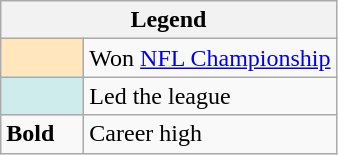<table class="wikitable">
<tr>
<th colspan="2">Legend</th>
</tr>
<tr>
<td style="background:#ffe6bd; width:3em;"></td>
<td>Won <a href='#'>NFL Championship</a></td>
</tr>
<tr>
<td style="background:#cfecec; width:3em;"></td>
<td>Led the league</td>
</tr>
<tr>
<td><strong>Bold</strong></td>
<td>Career high</td>
</tr>
</table>
